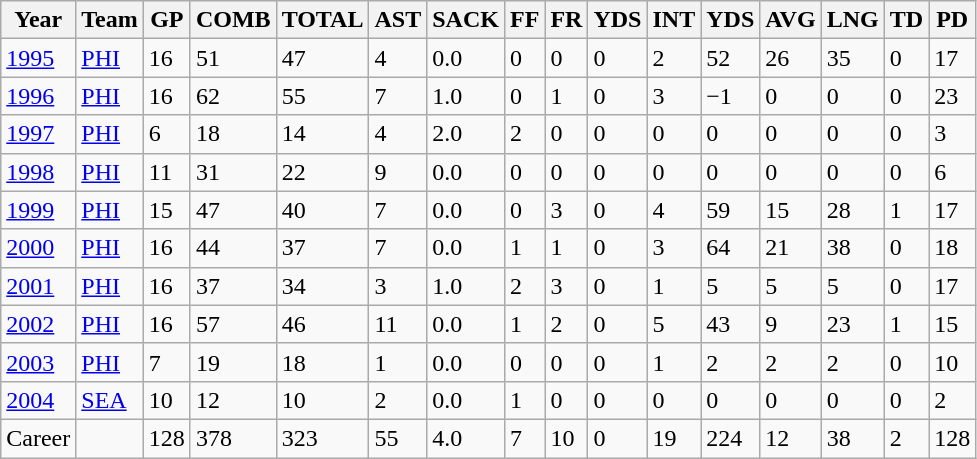<table class="wikitable">
<tr>
<th>Year</th>
<th>Team</th>
<th>GP</th>
<th>COMB</th>
<th>TOTAL</th>
<th>AST</th>
<th>SACK</th>
<th>FF</th>
<th>FR</th>
<th>YDS</th>
<th>INT</th>
<th>YDS</th>
<th>AVG</th>
<th>LNG</th>
<th>TD</th>
<th>PD</th>
</tr>
<tr>
<td><a href='#'>1995</a></td>
<td><a href='#'>PHI</a></td>
<td>16</td>
<td>51</td>
<td>47</td>
<td>4</td>
<td>0.0</td>
<td>0</td>
<td>0</td>
<td>0</td>
<td>2</td>
<td>52</td>
<td>26</td>
<td>35</td>
<td>0</td>
<td>17</td>
</tr>
<tr>
<td><a href='#'>1996</a></td>
<td><a href='#'>PHI</a></td>
<td>16</td>
<td>62</td>
<td>55</td>
<td>7</td>
<td>1.0</td>
<td>0</td>
<td>1</td>
<td>0</td>
<td>3</td>
<td>−1</td>
<td>0</td>
<td>0</td>
<td>0</td>
<td>23</td>
</tr>
<tr>
<td><a href='#'>1997</a></td>
<td><a href='#'>PHI</a></td>
<td>6</td>
<td>18</td>
<td>14</td>
<td>4</td>
<td>2.0</td>
<td>2</td>
<td>0</td>
<td>0</td>
<td>0</td>
<td>0</td>
<td>0</td>
<td>0</td>
<td>0</td>
<td>3</td>
</tr>
<tr>
<td><a href='#'>1998</a></td>
<td><a href='#'>PHI</a></td>
<td>11</td>
<td>31</td>
<td>22</td>
<td>9</td>
<td>0.0</td>
<td>0</td>
<td>0</td>
<td>0</td>
<td>0</td>
<td>0</td>
<td>0</td>
<td>0</td>
<td>0</td>
<td>6</td>
</tr>
<tr>
<td><a href='#'>1999</a></td>
<td><a href='#'>PHI</a></td>
<td>15</td>
<td>47</td>
<td>40</td>
<td>7</td>
<td>0.0</td>
<td>0</td>
<td>3</td>
<td>0</td>
<td>4</td>
<td>59</td>
<td>15</td>
<td>28</td>
<td>1</td>
<td>17</td>
</tr>
<tr>
<td><a href='#'>2000</a></td>
<td><a href='#'>PHI</a></td>
<td>16</td>
<td>44</td>
<td>37</td>
<td>7</td>
<td>0.0</td>
<td>1</td>
<td>1</td>
<td>0</td>
<td>3</td>
<td>64</td>
<td>21</td>
<td>38</td>
<td>0</td>
<td>18</td>
</tr>
<tr>
<td><a href='#'>2001</a></td>
<td><a href='#'>PHI</a></td>
<td>16</td>
<td>37</td>
<td>34</td>
<td>3</td>
<td>1.0</td>
<td>2</td>
<td>3</td>
<td>0</td>
<td>1</td>
<td>5</td>
<td>5</td>
<td>5</td>
<td>0</td>
<td>17</td>
</tr>
<tr>
<td><a href='#'>2002</a></td>
<td><a href='#'>PHI</a></td>
<td>16</td>
<td>57</td>
<td>46</td>
<td>11</td>
<td>0.0</td>
<td>1</td>
<td>2</td>
<td>0</td>
<td>5</td>
<td>43</td>
<td>9</td>
<td>23</td>
<td>1</td>
<td>15</td>
</tr>
<tr>
<td><a href='#'>2003</a></td>
<td><a href='#'>PHI</a></td>
<td>7</td>
<td>19</td>
<td>18</td>
<td>1</td>
<td>0.0</td>
<td>0</td>
<td>0</td>
<td>0</td>
<td>1</td>
<td>2</td>
<td>2</td>
<td>2</td>
<td>0</td>
<td>10</td>
</tr>
<tr>
<td><a href='#'>2004</a></td>
<td><a href='#'>SEA</a></td>
<td>10</td>
<td>12</td>
<td>10</td>
<td>2</td>
<td>0.0</td>
<td>1</td>
<td>0</td>
<td>0</td>
<td>0</td>
<td>0</td>
<td>0</td>
<td>0</td>
<td>0</td>
<td>2</td>
</tr>
<tr>
<td>Career</td>
<td></td>
<td>128</td>
<td>378</td>
<td>323</td>
<td>55</td>
<td>4.0</td>
<td>7</td>
<td>10</td>
<td>0</td>
<td>19</td>
<td>224</td>
<td>12</td>
<td>38</td>
<td>2</td>
<td>128</td>
</tr>
</table>
